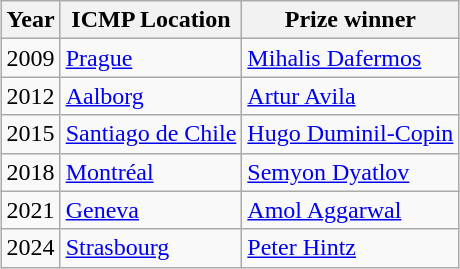<table class="wikitable sortable" style="margin: 1ex auto 1ex auto">
<tr>
<th>Year</th>
<th class="unsortable">ICMP Location</th>
<th class="unsortable">Prize winner</th>
</tr>
<tr>
<td>2009</td>
<td><a href='#'>Prague</a></td>
<td><a href='#'>Mihalis Dafermos</a></td>
</tr>
<tr>
<td>2012</td>
<td><a href='#'>Aalborg</a></td>
<td><a href='#'>Artur Avila</a></td>
</tr>
<tr>
<td>2015</td>
<td><a href='#'>Santiago de Chile</a></td>
<td><a href='#'>Hugo Duminil-Copin</a></td>
</tr>
<tr>
<td>2018</td>
<td><a href='#'>Montréal</a></td>
<td><a href='#'>Semyon Dyatlov</a></td>
</tr>
<tr>
<td>2021</td>
<td><a href='#'>Geneva</a></td>
<td><a href='#'>Amol Aggarwal</a></td>
</tr>
<tr>
<td>2024</td>
<td><a href='#'>Strasbourg</a></td>
<td><a href='#'>Peter Hintz</a></td>
</tr>
</table>
